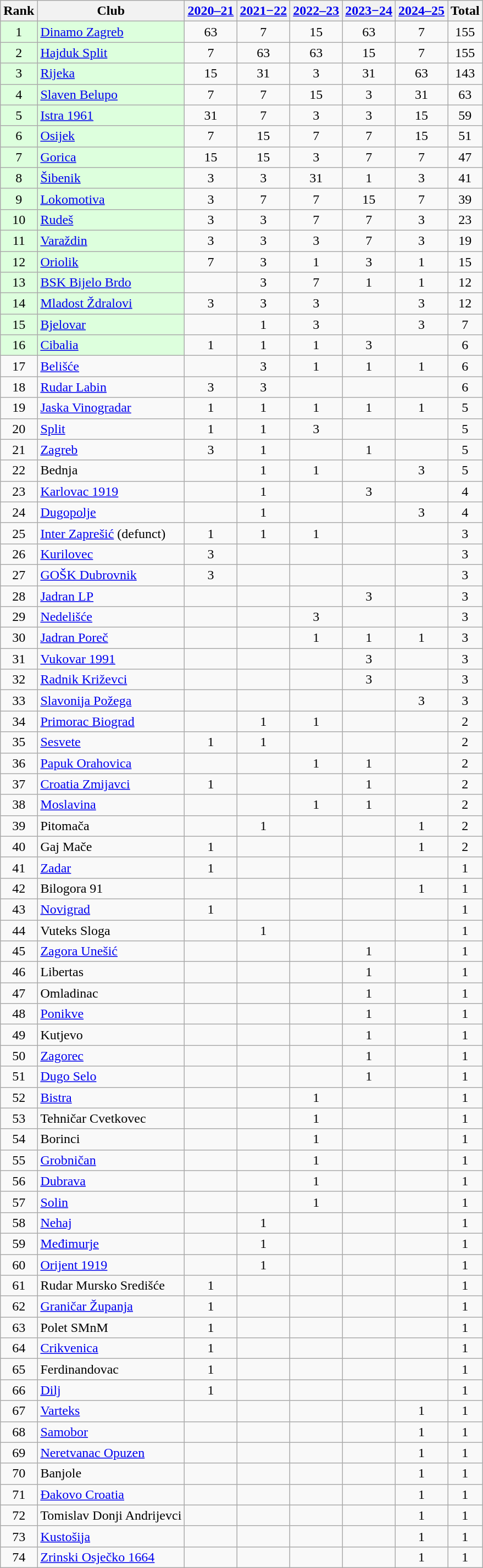<table class="sortable wikitable plainrowheaders">
<tr>
<th scope="col">Rank</th>
<th scope="col">Club</th>
<th scope="col"><a href='#'>2020–21</a></th>
<th scope="col"><a href='#'>2021−22</a></th>
<th scope="col"><a href='#'>2022–23</a></th>
<th><a href='#'>2023−24</a></th>
<th scope="col"><a href='#'>2024–25</a></th>
<th scope="col">Total</th>
</tr>
<tr>
<td style="background:#dfd;" align="center">1</td>
<td style="background:#dfd;"><a href='#'>Dinamo Zagreb</a></td>
<td align="center">63</td>
<td align="center">7</td>
<td align="center">15</td>
<td align="center">63</td>
<td align="center">7</td>
<td align="center">155</td>
</tr>
<tr>
<td align="center" style="background:#dfd;">2</td>
<td style="background:#dfd;"><a href='#'>Hajduk Split</a></td>
<td align="center">7</td>
<td align="center">63</td>
<td align="center">63</td>
<td align="center">15</td>
<td align="center">7</td>
<td align="center">155</td>
</tr>
<tr>
<td align="center" style="background:#dfd;">3</td>
<td style="background:#dfd;"><a href='#'>Rijeka</a></td>
<td align="center">15</td>
<td align="center">31</td>
<td align="center">3</td>
<td align="center">31</td>
<td align="center">63</td>
<td align="center">143</td>
</tr>
<tr>
<td align="center" style="background:#dfd;">4</td>
<td style="background:#dfd;"><a href='#'>Slaven Belupo</a></td>
<td align="center">7</td>
<td align="center">7</td>
<td align="center">15</td>
<td align="center">3</td>
<td align="center">31</td>
<td align="center">63</td>
</tr>
<tr>
<td align="center" style="background:#dfd;">5</td>
<td style="background:#dfd;"><a href='#'>Istra 1961</a></td>
<td align="center">31</td>
<td align="center">7</td>
<td align="center">3</td>
<td align="center">3</td>
<td align="center">15</td>
<td align="center">59</td>
</tr>
<tr>
<td align="center" style="background:#dfd;">6</td>
<td style="background:#dfd;"><a href='#'>Osijek</a></td>
<td align="center">7</td>
<td align="center">15</td>
<td align="center">7</td>
<td align="center">7</td>
<td align="center">15</td>
<td align="center">51</td>
</tr>
<tr>
<td align="center" style="background:#dfd;">7</td>
<td style="background:#dfd;"><a href='#'>Gorica</a></td>
<td align="center">15</td>
<td align="center">15</td>
<td align="center">3</td>
<td align="center">7</td>
<td align="center">7</td>
<td align="center">47</td>
</tr>
<tr>
<td align="center" style="background:#dfd;">8</td>
<td style="background:#dfd;"><a href='#'>Šibenik</a></td>
<td align="center">3</td>
<td align="center">3</td>
<td align="center">31</td>
<td align="center">1</td>
<td align="center">3</td>
<td align="center">41</td>
</tr>
<tr>
<td align="center" style="background:#dfd;">9</td>
<td style="background:#dfd;"><a href='#'>Lokomotiva</a></td>
<td align="center">3</td>
<td align="center">7</td>
<td align="center">7</td>
<td align="center">15</td>
<td align="center">7</td>
<td align="center">39</td>
</tr>
<tr>
<td style="background:#dfd;" align="center">10</td>
<td style="background:#dfd;"><a href='#'>Rudeš</a></td>
<td align="center">3</td>
<td align="center">3</td>
<td align="center">7</td>
<td align="center">7</td>
<td align="center">3</td>
<td align="center">23</td>
</tr>
<tr>
<td style="background:#dfd;" align="center">11</td>
<td style="background:#dfd;"><a href='#'>Varaždin</a></td>
<td align="center">3</td>
<td align="center">3</td>
<td align="center">3</td>
<td align="center">7</td>
<td align="center">3</td>
<td align="center">19</td>
</tr>
<tr>
<td style="background:#dfd;" align="center">12</td>
<td style="background:#dfd;"><a href='#'>Oriolik</a></td>
<td align="center">7</td>
<td align="center">3</td>
<td align="center">1</td>
<td align="center">3</td>
<td align="center">1</td>
<td align="center">15</td>
</tr>
<tr>
<td style="background:#dfd;" align="center">13</td>
<td style="background:#dfd;"><a href='#'>BSK Bijelo Brdo</a></td>
<td></td>
<td align="center">3</td>
<td align="center">7</td>
<td align="center">1</td>
<td align="center">1</td>
<td align="center">12</td>
</tr>
<tr>
<td align="center" style="background:#dfd;">14</td>
<td style="background:#dfd;"><a href='#'>Mladost Ždralovi</a></td>
<td align="center">3</td>
<td align="center">3</td>
<td align="center">3</td>
<td align="center"></td>
<td align="center">3</td>
<td align="center">12</td>
</tr>
<tr>
<td align="center" style="background:#dfd;">15</td>
<td style="background:#dfd;"><a href='#'>Bjelovar</a></td>
<td></td>
<td align="center">1</td>
<td align="center">3</td>
<td align="center"></td>
<td align="center">3</td>
<td align="center">7</td>
</tr>
<tr>
<td align="center" style="background:#dfd;">16</td>
<td style="background:#dfd;"><a href='#'>Cibalia</a></td>
<td align="center">1</td>
<td align="center">1</td>
<td align="center">1</td>
<td align="center">3</td>
<td align="center"></td>
<td align="center">6</td>
</tr>
<tr>
<td align="center">17</td>
<td><a href='#'>Belišće</a></td>
<td></td>
<td align="center">3</td>
<td align="center">1</td>
<td align="center">1</td>
<td align="center">1</td>
<td align="center">6</td>
</tr>
<tr>
<td align="center">18</td>
<td><a href='#'>Rudar Labin</a></td>
<td align="center">3</td>
<td align="center">3</td>
<td></td>
<td></td>
<td></td>
<td align="center">6</td>
</tr>
<tr>
<td align="center">19</td>
<td><a href='#'>Jaska Vinogradar</a></td>
<td align="center">1</td>
<td align="center">1</td>
<td align="center">1</td>
<td align="center">1</td>
<td align="center">1</td>
<td align="center">5</td>
</tr>
<tr>
<td align="center">20</td>
<td><a href='#'>Split</a></td>
<td align="center">1</td>
<td align="center">1</td>
<td align="center">3</td>
<td align="center"></td>
<td align="center"></td>
<td align="center">5</td>
</tr>
<tr>
<td align="center">21</td>
<td><a href='#'>Zagreb</a></td>
<td align="center">3</td>
<td align="center">1</td>
<td align="center"></td>
<td align="center">1</td>
<td align="center"></td>
<td align="center">5</td>
</tr>
<tr>
<td align="center">22</td>
<td>Bednja</td>
<td></td>
<td align="center">1</td>
<td align="center">1</td>
<td align="center"></td>
<td align="center">3</td>
<td align="center">5</td>
</tr>
<tr>
<td align="center">23</td>
<td><a href='#'>Karlovac 1919</a></td>
<td></td>
<td align="center">1</td>
<td align="center"></td>
<td align="center">3</td>
<td align="center"></td>
<td align="center">4</td>
</tr>
<tr>
<td align="center">24</td>
<td><a href='#'>Dugopolje</a></td>
<td></td>
<td align="center">1</td>
<td align="center"></td>
<td align="center"></td>
<td align="center">3</td>
<td align="center">4</td>
</tr>
<tr>
<td align="center">25</td>
<td><a href='#'>Inter Zaprešić</a> (defunct)</td>
<td align="center">1</td>
<td align="center">1</td>
<td align="center">1</td>
<td align="center"></td>
<td align="center"></td>
<td align="center">3</td>
</tr>
<tr>
<td align="center">26</td>
<td><a href='#'>Kurilovec</a></td>
<td align="center">3</td>
<td align="center"></td>
<td align="center"></td>
<td align="center"></td>
<td align="center"></td>
<td align="center">3</td>
</tr>
<tr>
<td align="center">27</td>
<td><a href='#'>GOŠK Dubrovnik</a></td>
<td align="center">3</td>
<td align="center"></td>
<td align="center"></td>
<td align="center"></td>
<td align="center"></td>
<td align="center">3</td>
</tr>
<tr>
<td align="center">28</td>
<td><a href='#'>Jadran LP</a></td>
<td></td>
<td align="center"></td>
<td align="center"></td>
<td align="center">3</td>
<td></td>
<td align="center">3</td>
</tr>
<tr>
<td align="center">29</td>
<td><a href='#'>Nedelišće</a></td>
<td></td>
<td align="center"></td>
<td align="center">3</td>
<td align="center"></td>
<td></td>
<td align="center">3</td>
</tr>
<tr>
<td align="center">30</td>
<td><a href='#'>Jadran Poreč</a></td>
<td></td>
<td align="center"></td>
<td align="center">1</td>
<td align="center">1</td>
<td align="center">1</td>
<td align="center">3</td>
</tr>
<tr>
<td align="center">31</td>
<td><a href='#'>Vukovar 1991</a></td>
<td></td>
<td align="center"></td>
<td align="center"></td>
<td align="center">3</td>
<td></td>
<td align="center">3</td>
</tr>
<tr>
<td align="center">32</td>
<td><a href='#'>Radnik Križevci</a></td>
<td></td>
<td align="center"></td>
<td align="center"></td>
<td align="center">3</td>
<td></td>
<td align="center">3</td>
</tr>
<tr>
<td align="center">33</td>
<td><a href='#'>Slavonija Požega</a></td>
<td></td>
<td align="center"></td>
<td align="center"></td>
<td align="center"></td>
<td align="center">3</td>
<td align="center">3</td>
</tr>
<tr>
<td align="center">34</td>
<td><a href='#'>Primorac Biograd</a></td>
<td></td>
<td align="center">1</td>
<td align="center">1</td>
<td align="center"></td>
<td></td>
<td align="center">2</td>
</tr>
<tr>
<td align="center">35</td>
<td><a href='#'>Sesvete</a></td>
<td align="center">1</td>
<td align="center">1</td>
<td align="center"></td>
<td align="center"></td>
<td></td>
<td align="center">2</td>
</tr>
<tr>
<td align="center">36</td>
<td><a href='#'>Papuk Orahovica</a></td>
<td></td>
<td align="center"></td>
<td align="center">1</td>
<td align="center">1</td>
<td align="center"></td>
<td align="center">2</td>
</tr>
<tr>
<td align="center">37</td>
<td><a href='#'>Croatia Zmijavci</a></td>
<td align="center">1</td>
<td align="center"></td>
<td align="center"></td>
<td align="center">1</td>
<td></td>
<td align="center">2</td>
</tr>
<tr>
<td align="center">38</td>
<td><a href='#'>Moslavina</a></td>
<td></td>
<td align="center"></td>
<td align="center">1</td>
<td align="center">1</td>
<td></td>
<td align="center">2</td>
</tr>
<tr>
<td align="center">39</td>
<td>Pitomača</td>
<td></td>
<td align="center">1</td>
<td align="center"></td>
<td align="center"></td>
<td align="center">1</td>
<td align="center">2</td>
</tr>
<tr>
<td align="center">40</td>
<td>Gaj Mače</td>
<td align="center">1</td>
<td align="center"></td>
<td align="center"></td>
<td align="center"></td>
<td align="center">1</td>
<td align="center">2</td>
</tr>
<tr>
<td align="center">41</td>
<td><a href='#'>Zadar</a></td>
<td align="center">1</td>
<td align="center"></td>
<td align="center"></td>
<td align="center"></td>
<td align="center"></td>
<td align="center">1</td>
</tr>
<tr>
<td align="center">42</td>
<td>Bilogora 91</td>
<td></td>
<td align="center"></td>
<td align="center"></td>
<td align="center"></td>
<td align="center">1</td>
<td align="center">1</td>
</tr>
<tr>
<td align="center">43</td>
<td><a href='#'>Novigrad</a></td>
<td align="center">1</td>
<td align="center"></td>
<td align="center"></td>
<td align="center"></td>
<td align="center"></td>
<td align="center">1</td>
</tr>
<tr>
<td align="center">44</td>
<td>Vuteks Sloga</td>
<td></td>
<td align="center">1</td>
<td align="center"></td>
<td align="center"></td>
<td align="center"></td>
<td align="center">1</td>
</tr>
<tr>
<td align="center">45</td>
<td><a href='#'>Zagora Unešić</a></td>
<td></td>
<td align="center"></td>
<td align="center"></td>
<td align="center">1</td>
<td align="center"></td>
<td align="center">1</td>
</tr>
<tr>
<td align="center">46</td>
<td>Libertas</td>
<td></td>
<td align="center"></td>
<td align="center"></td>
<td align="center">1</td>
<td></td>
<td align="center">1</td>
</tr>
<tr>
<td align="center">47</td>
<td>Omladinac</td>
<td></td>
<td align="center"></td>
<td align="center"></td>
<td align="center">1</td>
<td align="center"></td>
<td align="center">1</td>
</tr>
<tr>
<td align="center">48</td>
<td><a href='#'>Ponikve</a></td>
<td></td>
<td align="center"></td>
<td align="center"></td>
<td align="center">1</td>
<td></td>
<td align="center">1</td>
</tr>
<tr>
<td align="center">49</td>
<td>Kutjevo</td>
<td></td>
<td align="center"></td>
<td align="center"></td>
<td align="center">1</td>
<td></td>
<td align="center">1</td>
</tr>
<tr>
<td align="center">50</td>
<td><a href='#'>Zagorec</a></td>
<td></td>
<td align="center"></td>
<td align="center"></td>
<td align="center">1</td>
<td></td>
<td align="center">1</td>
</tr>
<tr>
<td align="center">51</td>
<td><a href='#'>Dugo Selo</a></td>
<td></td>
<td align="center"></td>
<td align="center"></td>
<td align="center">1</td>
<td></td>
<td align="center">1</td>
</tr>
<tr>
<td align="center">52</td>
<td><a href='#'>Bistra</a></td>
<td></td>
<td align="center"></td>
<td align="center">1</td>
<td align="center"></td>
<td></td>
<td align="center">1</td>
</tr>
<tr>
<td align="center">53</td>
<td>Tehničar Cvetkovec</td>
<td></td>
<td align="center"></td>
<td align="center">1</td>
<td align="center"></td>
<td></td>
<td align="center">1</td>
</tr>
<tr>
<td align="center">54</td>
<td>Borinci</td>
<td></td>
<td align="center"></td>
<td align="center">1</td>
<td align="center"></td>
<td></td>
<td align="center">1</td>
</tr>
<tr>
<td align="center">55</td>
<td><a href='#'>Grobničan</a></td>
<td></td>
<td></td>
<td align="center">1</td>
<td></td>
<td></td>
<td align="center">1</td>
</tr>
<tr>
<td align="center">56</td>
<td><a href='#'>Dubrava</a></td>
<td></td>
<td></td>
<td align="center">1</td>
<td></td>
<td></td>
<td align="center">1</td>
</tr>
<tr>
<td align="center">57</td>
<td><a href='#'>Solin</a></td>
<td></td>
<td></td>
<td align="center">1</td>
<td></td>
<td></td>
<td align="center">1</td>
</tr>
<tr>
<td align="center">58</td>
<td><a href='#'>Nehaj</a></td>
<td></td>
<td align="center">1</td>
<td align="center"></td>
<td align="center"></td>
<td></td>
<td align="center">1</td>
</tr>
<tr>
<td align="center">59</td>
<td><a href='#'>Međimurje</a></td>
<td></td>
<td align="center">1</td>
<td align="center"></td>
<td align="center"></td>
<td></td>
<td align="center">1</td>
</tr>
<tr>
<td align="center">60</td>
<td><a href='#'>Orijent 1919</a></td>
<td></td>
<td align="center">1</td>
<td align="center"></td>
<td align="center"></td>
<td></td>
<td align="center">1</td>
</tr>
<tr>
<td align="center">61</td>
<td>Rudar Mursko Središće</td>
<td align="center">1</td>
<td align="center"></td>
<td align="center"></td>
<td align="center"></td>
<td></td>
<td align="center">1</td>
</tr>
<tr>
<td align="center">62</td>
<td><a href='#'>Graničar Županja</a></td>
<td align="center">1</td>
<td align="center"></td>
<td align="center"></td>
<td align="center"></td>
<td></td>
<td align="center">1</td>
</tr>
<tr>
<td align="center">63</td>
<td>Polet SMnM</td>
<td align="center">1</td>
<td align="center"></td>
<td align="center"></td>
<td align="center"></td>
<td></td>
<td align="center">1</td>
</tr>
<tr>
<td align="center">64</td>
<td><a href='#'>Crikvenica</a></td>
<td align="center">1</td>
<td align="center"></td>
<td align="center"></td>
<td align="center"></td>
<td></td>
<td align="center">1</td>
</tr>
<tr>
<td align="center">65</td>
<td>Ferdinandovac</td>
<td align="center">1</td>
<td align="center"></td>
<td align="center"></td>
<td align="center"></td>
<td></td>
<td align="center">1</td>
</tr>
<tr>
<td align="center">66</td>
<td><a href='#'>Dilj</a></td>
<td align="center">1</td>
<td align="center"></td>
<td align="center"></td>
<td align="center"></td>
<td></td>
<td align="center">1</td>
</tr>
<tr>
<td align="center">67</td>
<td><a href='#'>Varteks</a></td>
<td></td>
<td align="center"></td>
<td align="center"></td>
<td align="center"></td>
<td align="center">1</td>
<td align="center">1</td>
</tr>
<tr>
<td align="center">68</td>
<td><a href='#'>Samobor</a></td>
<td></td>
<td align="center"></td>
<td align="center"></td>
<td align="center"></td>
<td align="center">1</td>
<td align="center">1</td>
</tr>
<tr>
<td align="center">69</td>
<td><a href='#'>Neretvanac Opuzen</a></td>
<td></td>
<td align="center"></td>
<td align="center"></td>
<td align="center"></td>
<td align="center">1</td>
<td align="center">1</td>
</tr>
<tr>
<td align="center">70</td>
<td>Banjole</td>
<td></td>
<td align="center"></td>
<td align="center"></td>
<td align="center"></td>
<td align="center">1</td>
<td align="center">1</td>
</tr>
<tr>
<td align="center">71</td>
<td><a href='#'>Đakovo Croatia</a></td>
<td></td>
<td align="center"></td>
<td align="center"></td>
<td align="center"></td>
<td align="center">1</td>
<td align="center">1</td>
</tr>
<tr>
<td align="center">72</td>
<td>Tomislav Donji Andrijevci</td>
<td></td>
<td align="center"></td>
<td align="center"></td>
<td align="center"></td>
<td align="center">1</td>
<td align="center">1</td>
</tr>
<tr>
<td align="center">73</td>
<td><a href='#'>Kustošija</a></td>
<td></td>
<td align="center"></td>
<td align="center"></td>
<td align="center"></td>
<td align="center">1</td>
<td align="center">1</td>
</tr>
<tr>
<td align="center">74</td>
<td><a href='#'>Zrinski Osječko 1664</a></td>
<td></td>
<td align="center"></td>
<td align="center"></td>
<td align="center"></td>
<td align="center">1</td>
<td align="center">1</td>
</tr>
</table>
